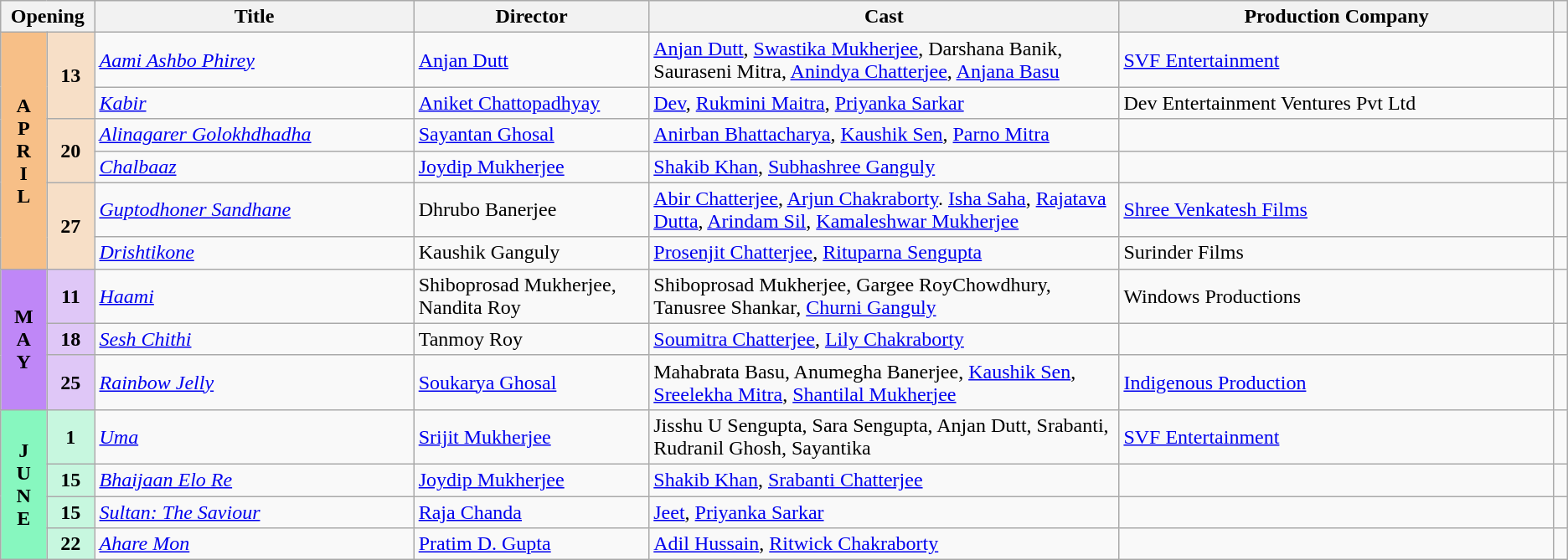<table class="wikitable sortable">
<tr>
<th colspan="2" style="width:6%;">Opening</th>
<th>Title</th>
<th style="width:15%;">Director</th>
<th style="width:30%;">Cast</th>
<th>Production Company</th>
<th></th>
</tr>
<tr>
<th rowspan="6" style="text-align:center; background:#f7bf87">A<br>P<br>R<br>I<br>L</th>
<td rowspan="2" style="text-align:center; background:#f7dfc7"><strong>13</strong></td>
<td><em><a href='#'>Aami Ashbo Phirey</a></em></td>
<td><a href='#'>Anjan Dutt</a></td>
<td><a href='#'>Anjan Dutt</a>, <a href='#'>Swastika Mukherjee</a>, Darshana Banik, Sauraseni Mitra, <a href='#'>Anindya Chatterjee</a>, <a href='#'>Anjana Basu</a></td>
<td><a href='#'>SVF Entertainment</a></td>
<td></td>
</tr>
<tr>
<td><em><a href='#'>Kabir</a></em></td>
<td><a href='#'>Aniket Chattopadhyay</a></td>
<td><a href='#'>Dev</a>, <a href='#'>Rukmini Maitra</a>, <a href='#'>Priyanka Sarkar</a></td>
<td>Dev Entertainment Ventures Pvt Ltd</td>
<td></td>
</tr>
<tr>
<td rowspan="2" style="text-align:center; background:#f7dfc7"><strong>20</strong></td>
<td><em><a href='#'>Alinagarer Golokhdhadha</a></em></td>
<td><a href='#'>Sayantan Ghosal</a></td>
<td><a href='#'>Anirban Bhattacharya</a>, <a href='#'>Kaushik Sen</a>, <a href='#'>Parno Mitra</a></td>
<td></td>
<td></td>
</tr>
<tr>
<td><em><a href='#'>Chalbaaz</a></em></td>
<td><a href='#'>Joydip Mukherjee</a></td>
<td><a href='#'>Shakib Khan</a>, <a href='#'>Subhashree Ganguly</a></td>
<td></td>
<td></td>
</tr>
<tr>
<td rowspan="2" style="text-align:center; background:#f7dfc7"><strong>27</strong></td>
<td><em><a href='#'>Guptodhoner Sandhane</a></em></td>
<td>Dhrubo Banerjee</td>
<td><a href='#'>Abir Chatterjee</a>, <a href='#'>Arjun Chakraborty</a>. <a href='#'>Isha Saha</a>, <a href='#'>Rajatava Dutta</a>, <a href='#'>Arindam Sil</a>, <a href='#'>Kamaleshwar Mukherjee</a></td>
<td><a href='#'>Shree Venkatesh Films</a></td>
<td></td>
</tr>
<tr>
<td><em><a href='#'>Drishtikone</a></em></td>
<td>Kaushik Ganguly</td>
<td><a href='#'>Prosenjit Chatterjee</a>, <a href='#'>Rituparna Sengupta</a></td>
<td>Surinder Films</td>
<td></td>
</tr>
<tr>
<th rowspan="3" style="text-align:center; background:#bf87f7">M<br>A<br>Y</th>
<td rowspan="1" style="text-align:center; background:#dfc7f7"><strong>11</strong></td>
<td><em><a href='#'>Haami</a></em></td>
<td>Shiboprosad Mukherjee, Nandita Roy</td>
<td>Shiboprosad Mukherjee, Gargee RoyChowdhury, Tanusree Shankar, <a href='#'>Churni Ganguly</a></td>
<td>Windows Productions</td>
<td></td>
</tr>
<tr>
<td rowspan="1" style="text-align:center; background:#dfc7f7"><strong>18</strong></td>
<td><em><a href='#'>Sesh Chithi</a></em></td>
<td>Tanmoy Roy</td>
<td><a href='#'>Soumitra Chatterjee</a>, <a href='#'>Lily Chakraborty</a></td>
<td></td>
<td></td>
</tr>
<tr>
<td rowspan="1" style="text-align:center; background:#dfc7f7"><strong>25</strong></td>
<td><em><a href='#'>Rainbow Jelly</a></em></td>
<td><a href='#'>Soukarya Ghosal</a></td>
<td>Mahabrata Basu, Anumegha Banerjee, <a href='#'>Kaushik Sen</a>, <a href='#'>Sreelekha Mitra</a>, <a href='#'>Shantilal Mukherjee</a></td>
<td><a href='#'>Indigenous Production</a></td>
<td></td>
</tr>
<tr>
<th rowspan="4" style="text-align:center; background:#87f7bf">J<br>U<br>N<br>E</th>
<td rowspan="1" style="text-align:center; background:#c7f7df"><strong>1</strong></td>
<td><em><a href='#'>Uma</a></em></td>
<td><a href='#'>Srijit Mukherjee</a></td>
<td>Jisshu U Sengupta, Sara Sengupta, Anjan Dutt, Srabanti, Rudranil Ghosh, Sayantika</td>
<td><a href='#'>SVF Entertainment</a></td>
<td></td>
</tr>
<tr>
<td rowspan="1" style="text-align:center; background:#c7f7df"><strong>15</strong></td>
<td><em><a href='#'>Bhaijaan Elo Re</a></em></td>
<td><a href='#'>Joydip Mukherjee</a></td>
<td><a href='#'>Shakib Khan</a>, <a href='#'>Srabanti Chatterjee</a></td>
<td></td>
<td></td>
</tr>
<tr>
<td rowspan="1" style="text-align:center; background:#c7f7df"><strong>15</strong></td>
<td><em><a href='#'>Sultan: The Saviour</a></em></td>
<td><a href='#'>Raja Chanda</a></td>
<td><a href='#'>Jeet</a>, <a href='#'>Priyanka Sarkar</a></td>
<td></td>
<td></td>
</tr>
<tr>
<td rowspan="1" style="text-align:center; background:#c7f7df"><strong>22</strong></td>
<td><em><a href='#'>Ahare Mon</a></em></td>
<td><a href='#'>Pratim D. Gupta</a></td>
<td><a href='#'>Adil Hussain</a>, <a href='#'>Ritwick Chakraborty</a></td>
<td></td>
<td></td>
</tr>
</table>
